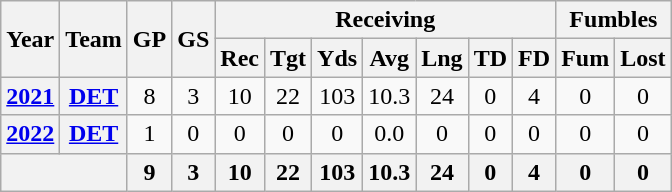<table class="wikitable" style="text-align:center">
<tr>
<th rowspan="2">Year</th>
<th rowspan="2">Team</th>
<th rowspan="2">GP</th>
<th rowspan="2">GS</th>
<th colspan="7">Receiving</th>
<th colspan="2">Fumbles</th>
</tr>
<tr>
<th>Rec</th>
<th>Tgt</th>
<th>Yds</th>
<th>Avg</th>
<th>Lng</th>
<th>TD</th>
<th>FD</th>
<th>Fum</th>
<th>Lost</th>
</tr>
<tr>
<th><a href='#'>2021</a></th>
<th><a href='#'>DET</a></th>
<td>8</td>
<td>3</td>
<td>10</td>
<td>22</td>
<td>103</td>
<td>10.3</td>
<td>24</td>
<td>0</td>
<td>4</td>
<td>0</td>
<td>0</td>
</tr>
<tr>
<th><a href='#'>2022</a></th>
<th><a href='#'>DET</a></th>
<td>1</td>
<td>0</td>
<td>0</td>
<td>0</td>
<td>0</td>
<td>0.0</td>
<td>0</td>
<td>0</td>
<td>0</td>
<td>0</td>
<td>0</td>
</tr>
<tr>
<th colspan="2"></th>
<th>9</th>
<th>3</th>
<th>10</th>
<th>22</th>
<th>103</th>
<th>10.3</th>
<th>24</th>
<th>0</th>
<th>4</th>
<th>0</th>
<th>0</th>
</tr>
</table>
